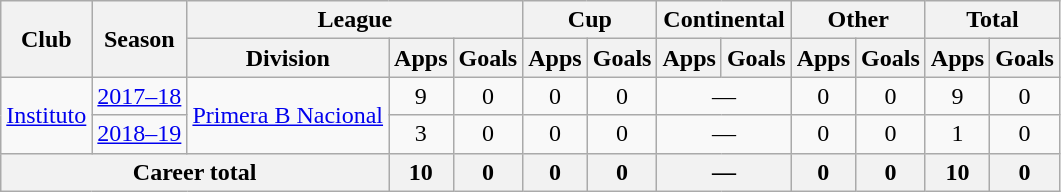<table class="wikitable" style="text-align:center">
<tr>
<th rowspan="2">Club</th>
<th rowspan="2">Season</th>
<th colspan="3">League</th>
<th colspan="2">Cup</th>
<th colspan="2">Continental</th>
<th colspan="2">Other</th>
<th colspan="2">Total</th>
</tr>
<tr>
<th>Division</th>
<th>Apps</th>
<th>Goals</th>
<th>Apps</th>
<th>Goals</th>
<th>Apps</th>
<th>Goals</th>
<th>Apps</th>
<th>Goals</th>
<th>Apps</th>
<th>Goals</th>
</tr>
<tr>
<td rowspan="2"><a href='#'>Instituto</a></td>
<td><a href='#'>2017–18</a></td>
<td rowspan="2"><a href='#'>Primera B Nacional</a></td>
<td>9</td>
<td>0</td>
<td>0</td>
<td>0</td>
<td colspan="2">—</td>
<td>0</td>
<td>0</td>
<td>9</td>
<td>0</td>
</tr>
<tr>
<td><a href='#'>2018–19</a></td>
<td>3</td>
<td>0</td>
<td>0</td>
<td>0</td>
<td colspan="2">—</td>
<td>0</td>
<td>0</td>
<td>1</td>
<td>0</td>
</tr>
<tr>
<th colspan="3">Career total</th>
<th>10</th>
<th>0</th>
<th>0</th>
<th>0</th>
<th colspan="2">—</th>
<th>0</th>
<th>0</th>
<th>10</th>
<th>0</th>
</tr>
</table>
